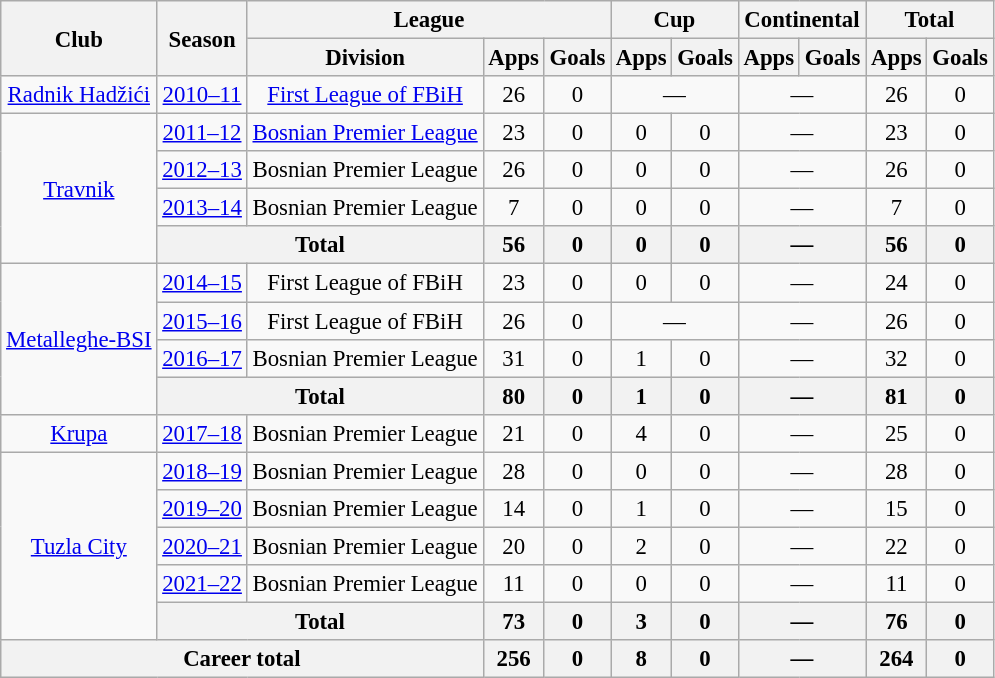<table class=wikitable style="text-align: center;font-size:95%">
<tr>
<th rowspan=2>Club</th>
<th rowspan=2>Season</th>
<th colspan=3>League</th>
<th colspan=2>Cup</th>
<th colspan=2>Continental</th>
<th colspan=2>Total</th>
</tr>
<tr>
<th>Division</th>
<th>Apps</th>
<th>Goals</th>
<th>Apps</th>
<th>Goals</th>
<th>Apps</th>
<th>Goals</th>
<th>Apps</th>
<th>Goals</th>
</tr>
<tr>
<td><a href='#'>Radnik Hadžići</a></td>
<td><a href='#'>2010–11</a></td>
<td><a href='#'>First League of FBiH</a></td>
<td>26</td>
<td>0</td>
<td colspan=2>—</td>
<td colspan=2>—</td>
<td>26</td>
<td>0</td>
</tr>
<tr>
<td rowspan=4><a href='#'>Travnik</a></td>
<td><a href='#'>2011–12</a></td>
<td><a href='#'>Bosnian Premier League</a></td>
<td>23</td>
<td>0</td>
<td>0</td>
<td>0</td>
<td colspan=2>—</td>
<td>23</td>
<td>0</td>
</tr>
<tr>
<td><a href='#'>2012–13</a></td>
<td>Bosnian Premier League</td>
<td>26</td>
<td>0</td>
<td>0</td>
<td>0</td>
<td colspan=2>—</td>
<td>26</td>
<td>0</td>
</tr>
<tr>
<td><a href='#'>2013–14</a></td>
<td>Bosnian Premier League</td>
<td>7</td>
<td>0</td>
<td>0</td>
<td>0</td>
<td colspan=2>—</td>
<td>7</td>
<td>0</td>
</tr>
<tr>
<th colspan=2>Total</th>
<th>56</th>
<th>0</th>
<th>0</th>
<th>0</th>
<th colspan=2>—</th>
<th>56</th>
<th>0</th>
</tr>
<tr>
<td rowspan=4><a href='#'>Metalleghe-BSI</a></td>
<td><a href='#'>2014–15</a></td>
<td>First League of FBiH</td>
<td>23</td>
<td>0</td>
<td>0</td>
<td>0</td>
<td colspan=2>—</td>
<td>24</td>
<td>0</td>
</tr>
<tr>
<td><a href='#'>2015–16</a></td>
<td>First League of FBiH</td>
<td>26</td>
<td>0</td>
<td colspan=2>—</td>
<td colspan=2>—</td>
<td>26</td>
<td>0</td>
</tr>
<tr>
<td><a href='#'>2016–17</a></td>
<td>Bosnian Premier League</td>
<td>31</td>
<td>0</td>
<td>1</td>
<td>0</td>
<td colspan=2>—</td>
<td>32</td>
<td>0</td>
</tr>
<tr>
<th colspan=2>Total</th>
<th>80</th>
<th>0</th>
<th>1</th>
<th>0</th>
<th colspan=2>—</th>
<th>81</th>
<th>0</th>
</tr>
<tr>
<td><a href='#'>Krupa</a></td>
<td><a href='#'>2017–18</a></td>
<td>Bosnian Premier League</td>
<td>21</td>
<td>0</td>
<td>4</td>
<td>0</td>
<td colspan=2>—</td>
<td>25</td>
<td>0</td>
</tr>
<tr>
<td rowspan=5><a href='#'>Tuzla City</a></td>
<td><a href='#'>2018–19</a></td>
<td>Bosnian Premier League</td>
<td>28</td>
<td>0</td>
<td>0</td>
<td>0</td>
<td colspan=2>—</td>
<td>28</td>
<td>0</td>
</tr>
<tr>
<td><a href='#'>2019–20</a></td>
<td>Bosnian Premier League</td>
<td>14</td>
<td>0</td>
<td>1</td>
<td>0</td>
<td colspan=2>—</td>
<td>15</td>
<td>0</td>
</tr>
<tr>
<td><a href='#'>2020–21</a></td>
<td>Bosnian Premier League</td>
<td>20</td>
<td>0</td>
<td>2</td>
<td>0</td>
<td colspan=2>—</td>
<td>22</td>
<td>0</td>
</tr>
<tr>
<td><a href='#'>2021–22</a></td>
<td>Bosnian Premier League</td>
<td>11</td>
<td>0</td>
<td>0</td>
<td>0</td>
<td colspan=2>—</td>
<td>11</td>
<td>0</td>
</tr>
<tr>
<th colspan=2>Total</th>
<th>73</th>
<th>0</th>
<th>3</th>
<th>0</th>
<th colspan=2>—</th>
<th>76</th>
<th>0</th>
</tr>
<tr>
<th colspan=3>Career total</th>
<th>256</th>
<th>0</th>
<th>8</th>
<th>0</th>
<th colspan=2>—</th>
<th>264</th>
<th>0</th>
</tr>
</table>
